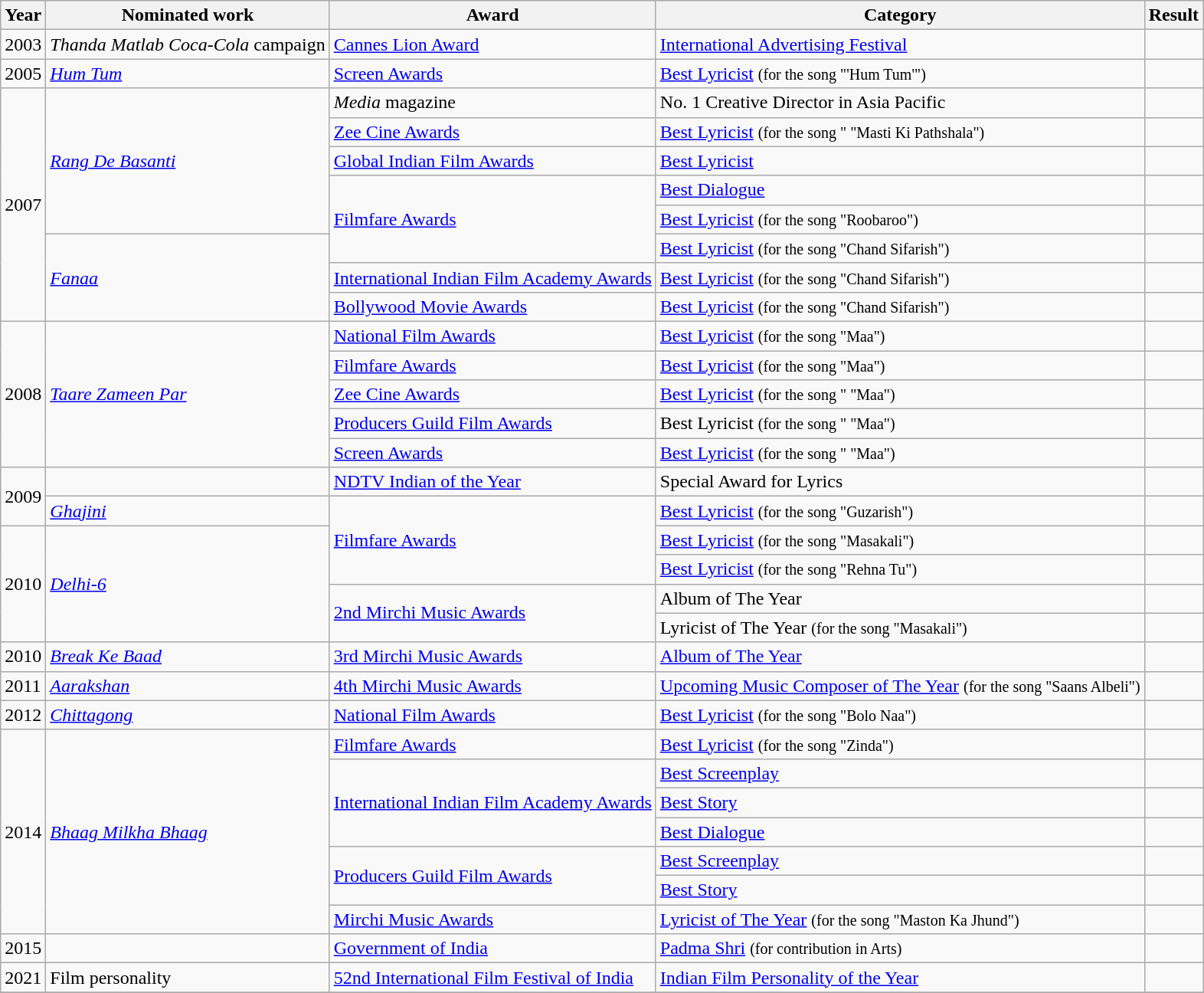<table class="wikitable sortable">
<tr>
<th>Year</th>
<th>Nominated work</th>
<th>Award</th>
<th>Category</th>
<th>Result</th>
</tr>
<tr>
<td>2003</td>
<td><em>Thanda Matlab Coca-Cola</em> campaign</td>
<td><a href='#'>Cannes Lion Award</a></td>
<td><a href='#'>International Advertising Festival</a></td>
<td></td>
</tr>
<tr>
<td>2005</td>
<td><em><a href='#'>Hum Tum</a></em></td>
<td><a href='#'>Screen Awards</a></td>
<td><a href='#'>Best Lyricist</a> <small>(for the song "'Hum Tum'")</small></td>
<td></td>
</tr>
<tr>
<td rowspan="8">2007</td>
<td rowspan="5"><em><a href='#'>Rang De Basanti</a></em></td>
<td><em>Media</em> magazine</td>
<td>No. 1 Creative Director in Asia Pacific</td>
<td></td>
</tr>
<tr>
<td><a href='#'>Zee Cine Awards</a></td>
<td><a href='#'>Best Lyricist</a> <small>(for the song " "Masti Ki Pathshala")</small></td>
<td></td>
</tr>
<tr>
<td><a href='#'>Global Indian Film Awards</a></td>
<td><a href='#'>Best Lyricist</a></td>
<td></td>
</tr>
<tr>
<td rowspan="3"><a href='#'>Filmfare Awards</a></td>
<td><a href='#'>Best Dialogue</a></td>
<td></td>
</tr>
<tr>
<td><a href='#'>Best Lyricist</a> <small>(for the song "Roobaroo")</small></td>
<td></td>
</tr>
<tr>
<td rowspan="3"><em><a href='#'>Fanaa</a></em></td>
<td><a href='#'>Best Lyricist</a> <small>(for the song "Chand Sifarish")</small></td>
<td></td>
</tr>
<tr>
<td><a href='#'>International Indian Film Academy Awards</a></td>
<td><a href='#'>Best Lyricist</a> <small>(for the song "Chand Sifarish")</small></td>
<td></td>
</tr>
<tr>
<td><a href='#'>Bollywood Movie Awards</a></td>
<td><a href='#'>Best Lyricist</a> <small>(for the song "Chand Sifarish")</small></td>
<td></td>
</tr>
<tr>
<td rowspan="5">2008</td>
<td rowspan="5"><em><a href='#'>Taare Zameen Par</a></em></td>
<td><a href='#'>National Film Awards</a></td>
<td><a href='#'>Best Lyricist</a> <small>(for the song "Maa")</small></td>
<td></td>
</tr>
<tr>
<td><a href='#'>Filmfare Awards</a></td>
<td><a href='#'>Best Lyricist</a> <small>(for the song "Maa")</small></td>
<td></td>
</tr>
<tr>
<td><a href='#'>Zee Cine Awards</a></td>
<td><a href='#'>Best Lyricist</a> <small>(for the song " "Maa")</small></td>
<td></td>
</tr>
<tr>
<td><a href='#'>Producers Guild Film Awards</a></td>
<td>Best Lyricist <small>(for the song " "Maa")</small></td>
<td></td>
</tr>
<tr>
<td><a href='#'>Screen Awards</a></td>
<td><a href='#'>Best Lyricist</a> <small>(for the song " "Maa")</small></td>
<td></td>
</tr>
<tr>
<td rowspan="2">2009</td>
<td></td>
<td><a href='#'>NDTV Indian of the Year</a></td>
<td>Special Award for Lyrics</td>
<td></td>
</tr>
<tr>
<td><em><a href='#'>Ghajini</a></em></td>
<td rowspan="3"><a href='#'>Filmfare Awards</a></td>
<td><a href='#'>Best Lyricist</a> <small>(for the song "Guzarish")</small></td>
<td></td>
</tr>
<tr>
<td rowspan="4">2010</td>
<td rowspan="4"><em><a href='#'>Delhi-6</a></em></td>
<td><a href='#'>Best Lyricist</a> <small>(for the song "Masakali")</small></td>
<td></td>
</tr>
<tr>
<td><a href='#'>Best Lyricist</a> <small>(for the song "Rehna Tu")</small></td>
<td></td>
</tr>
<tr>
<td rowspan="2"><a href='#'>2nd Mirchi Music Awards</a></td>
<td>Album of The Year</td>
<td></td>
</tr>
<tr>
<td>Lyricist of The Year <small>(for the song "Masakali")</small></td>
<td></td>
</tr>
<tr>
<td>2010</td>
<td><em><a href='#'>Break Ke Baad</a></em></td>
<td><a href='#'>3rd Mirchi Music Awards</a></td>
<td><a href='#'>Album of The Year</a></td>
<td></td>
</tr>
<tr>
<td>2011</td>
<td><em><a href='#'>Aarakshan</a></em></td>
<td><a href='#'>4th Mirchi Music Awards</a></td>
<td><a href='#'>Upcoming Music Composer of The Year</a> <small>(for the song "Saans Albeli")</small></td>
<td></td>
</tr>
<tr>
<td>2012</td>
<td><em><a href='#'>Chittagong</a></em></td>
<td><a href='#'>National Film Awards</a></td>
<td><a href='#'>Best Lyricist</a> <small>(for the song "Bolo Naa")</small></td>
<td></td>
</tr>
<tr>
<td rowspan="7">2014</td>
<td rowspan="7"><em><a href='#'>Bhaag Milkha Bhaag</a></em></td>
<td><a href='#'>Filmfare Awards</a></td>
<td><a href='#'>Best Lyricist</a> <small>(for the song "Zinda")</small></td>
<td></td>
</tr>
<tr>
<td rowspan="3"><a href='#'>International Indian Film Academy Awards</a></td>
<td><a href='#'>Best Screenplay</a></td>
<td></td>
</tr>
<tr>
<td><a href='#'>Best Story</a></td>
<td></td>
</tr>
<tr>
<td><a href='#'>Best Dialogue</a></td>
<td></td>
</tr>
<tr>
<td rowspan="2"><a href='#'>Producers Guild Film Awards</a></td>
<td><a href='#'>Best Screenplay</a></td>
<td></td>
</tr>
<tr>
<td><a href='#'>Best Story</a></td>
<td></td>
</tr>
<tr>
<td><a href='#'>Mirchi Music Awards</a></td>
<td><a href='#'>Lyricist of The Year</a> <small>(for the song "Maston Ka Jhund")</small></td>
<td></td>
</tr>
<tr>
<td>2015</td>
<td></td>
<td><a href='#'>Government of India</a></td>
<td><a href='#'>Padma Shri</a> <small>(for contribution in Arts)</small></td>
<td></td>
</tr>
<tr>
<td>2021</td>
<td>Film personality</td>
<td><a href='#'>52nd International Film Festival of India</a></td>
<td><a href='#'>Indian Film Personality of the Year</a></td>
<td></td>
</tr>
<tr>
</tr>
</table>
